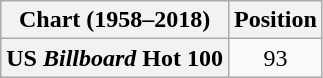<table class="wikitable plainrowheaders" style="text-align:center">
<tr>
<th>Chart (1958–2018)</th>
<th>Position</th>
</tr>
<tr>
<th scope="row">US <em>Billboard</em> Hot 100</th>
<td>93</td>
</tr>
</table>
